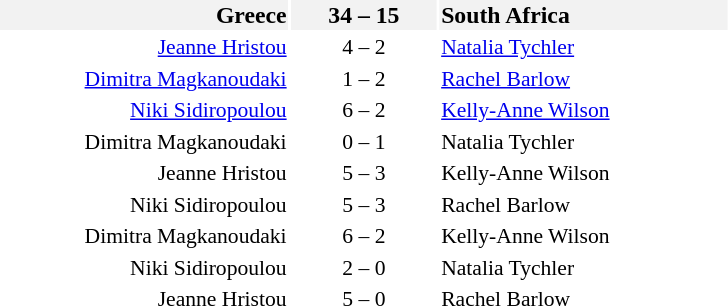<table style="font-size:90%">
<tr style="font-size:110%; background:#f2f2f2">
<td style="width:12em" align=right><strong>Greece</strong> </td>
<td style="width:6em" align=center><strong>34 – 15</strong></td>
<td style="width:12em"> <strong>South Africa</strong></td>
</tr>
<tr>
<td align=right><a href='#'>Jeanne Hristou</a></td>
<td align=center>4 – 2</td>
<td><a href='#'>Natalia Tychler</a></td>
</tr>
<tr>
<td align=right><a href='#'>Dimitra Magkanoudaki</a></td>
<td align=center>1 – 2</td>
<td><a href='#'>Rachel Barlow</a></td>
</tr>
<tr>
<td align=right><a href='#'>Niki Sidiropoulou</a></td>
<td align=center>6 – 2</td>
<td><a href='#'>Kelly-Anne Wilson</a></td>
</tr>
<tr>
<td align=right>Dimitra Magkanoudaki</td>
<td align=center>0 – 1</td>
<td>Natalia Tychler</td>
</tr>
<tr>
<td align=right>Jeanne Hristou</td>
<td align=center>5 – 3</td>
<td>Kelly-Anne Wilson</td>
</tr>
<tr>
<td align=right>Niki Sidiropoulou</td>
<td align=center>5 – 3</td>
<td>Rachel Barlow</td>
</tr>
<tr>
<td align=right>Dimitra Magkanoudaki</td>
<td align=center>6 – 2</td>
<td>Kelly-Anne Wilson</td>
</tr>
<tr>
<td align=right>Niki Sidiropoulou</td>
<td align=center>2 – 0</td>
<td>Natalia Tychler</td>
</tr>
<tr>
<td align=right>Jeanne Hristou</td>
<td align=center>5 – 0</td>
<td>Rachel Barlow</td>
</tr>
</table>
